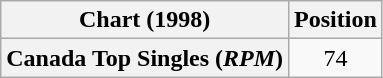<table class="wikitable plainrowheaders" style="text-align:center">
<tr>
<th>Chart (1998)</th>
<th>Position</th>
</tr>
<tr>
<th scope="row">Canada Top Singles (<em>RPM</em>)</th>
<td>74</td>
</tr>
</table>
